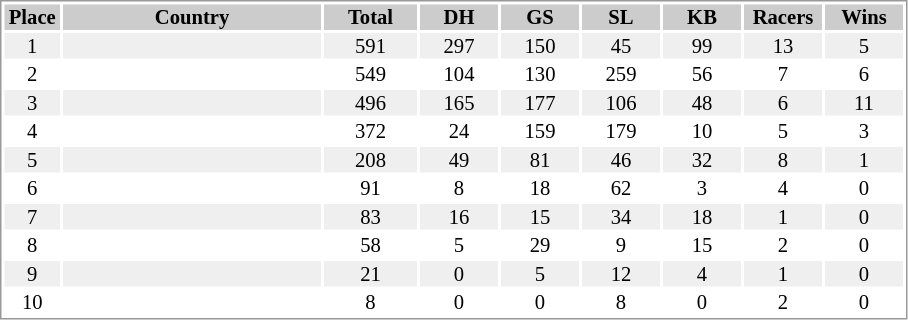<table border="0" style="border: 1px solid #999; background-color:#FFFFFF; text-align:center; font-size:86%; line-height:15px;">
<tr align="center" bgcolor="#CCCCCC">
<th width=35>Place</th>
<th width=170>Country</th>
<th width=60>Total</th>
<th width=50>DH</th>
<th width=50>GS</th>
<th width=50>SL</th>
<th width=50>KB</th>
<th width=50>Racers</th>
<th width=50>Wins</th>
</tr>
<tr bgcolor="#EFEFEF">
<td>1</td>
<td align="left"></td>
<td>591</td>
<td>297</td>
<td>150</td>
<td>45</td>
<td>99</td>
<td>13</td>
<td>5</td>
</tr>
<tr>
<td>2</td>
<td align="left"></td>
<td>549</td>
<td>104</td>
<td>130</td>
<td>259</td>
<td>56</td>
<td>7</td>
<td>6</td>
</tr>
<tr bgcolor="#EFEFEF">
<td>3</td>
<td align="left"></td>
<td>496</td>
<td>165</td>
<td>177</td>
<td>106</td>
<td>48</td>
<td>6</td>
<td>11</td>
</tr>
<tr>
<td>4</td>
<td align="left"></td>
<td>372</td>
<td>24</td>
<td>159</td>
<td>179</td>
<td>10</td>
<td>5</td>
<td>3</td>
</tr>
<tr bgcolor="#EFEFEF">
<td>5</td>
<td align="left"></td>
<td>208</td>
<td>49</td>
<td>81</td>
<td>46</td>
<td>32</td>
<td>8</td>
<td>1</td>
</tr>
<tr>
<td>6</td>
<td align="left"></td>
<td>91</td>
<td>8</td>
<td>18</td>
<td>62</td>
<td>3</td>
<td>4</td>
<td>0</td>
</tr>
<tr bgcolor="#EFEFEF">
<td>7</td>
<td align="left"></td>
<td>83</td>
<td>16</td>
<td>15</td>
<td>34</td>
<td>18</td>
<td>1</td>
<td>0</td>
</tr>
<tr>
<td>8</td>
<td align="left"></td>
<td>58</td>
<td>5</td>
<td>29</td>
<td>9</td>
<td>15</td>
<td>2</td>
<td>0</td>
</tr>
<tr bgcolor="#EFEFEF">
<td>9</td>
<td align="left"></td>
<td>21</td>
<td>0</td>
<td>5</td>
<td>12</td>
<td>4</td>
<td>1</td>
<td>0</td>
</tr>
<tr>
<td>10</td>
<td align="left"></td>
<td>8</td>
<td>0</td>
<td>0</td>
<td>8</td>
<td>0</td>
<td>2</td>
<td>0</td>
</tr>
</table>
